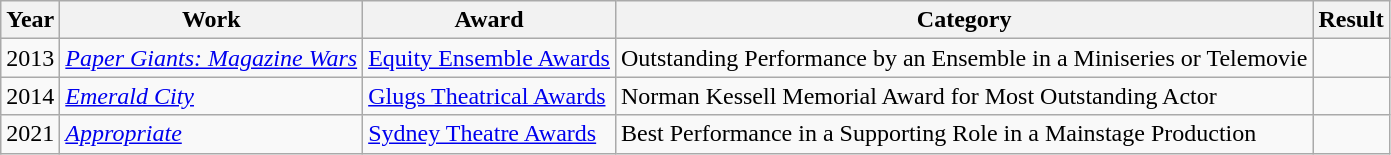<table class=wikitable>
<tr>
<th>Year</th>
<th>Work</th>
<th>Award</th>
<th>Category</th>
<th>Result</th>
</tr>
<tr>
<td>2013</td>
<td><em><a href='#'>Paper Giants: Magazine Wars</a></em></td>
<td><a href='#'>Equity Ensemble Awards</a></td>
<td>Outstanding Performance by an Ensemble in a Miniseries or Telemovie</td>
<td></td>
</tr>
<tr>
<td>2014</td>
<td><em><a href='#'>Emerald City</a></em></td>
<td><a href='#'>Glugs Theatrical Awards</a></td>
<td>Norman Kessell Memorial Award for Most Outstanding Actor</td>
<td></td>
</tr>
<tr>
<td>2021</td>
<td><em><a href='#'>Appropriate</a></em></td>
<td><a href='#'>Sydney Theatre Awards</a></td>
<td>Best Performance in a Supporting Role in a Mainstage Production</td>
<td></td>
</tr>
</table>
